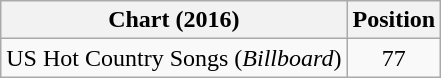<table class="wikitable">
<tr>
<th>Chart (2016)</th>
<th>Position</th>
</tr>
<tr>
<td>US Hot Country Songs (<em>Billboard</em>)</td>
<td style="text-align:center;">77</td>
</tr>
</table>
